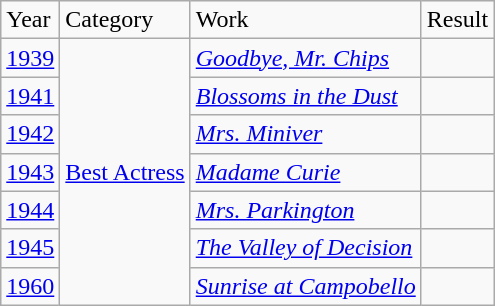<table class="wikitable">
<tr>
<td>Year</td>
<td>Category</td>
<td>Work</td>
<td>Result</td>
</tr>
<tr>
<td><a href='#'>1939</a></td>
<td rowspan=7><a href='#'>Best Actress</a></td>
<td><em><a href='#'>Goodbye, Mr. Chips</a></em></td>
<td></td>
</tr>
<tr>
<td><a href='#'>1941</a></td>
<td><em><a href='#'>Blossoms in the Dust</a></em></td>
<td></td>
</tr>
<tr>
<td><a href='#'>1942</a></td>
<td><em><a href='#'>Mrs. Miniver</a></em></td>
<td></td>
</tr>
<tr>
<td><a href='#'>1943</a></td>
<td><em><a href='#'>Madame Curie</a></em></td>
<td></td>
</tr>
<tr>
<td><a href='#'>1944</a></td>
<td><em><a href='#'>Mrs. Parkington</a></em></td>
<td></td>
</tr>
<tr>
<td><a href='#'>1945</a></td>
<td><em><a href='#'>The Valley of Decision</a></em></td>
<td></td>
</tr>
<tr>
<td><a href='#'>1960</a></td>
<td><em><a href='#'>Sunrise at Campobello</a></em></td>
<td></td>
</tr>
</table>
